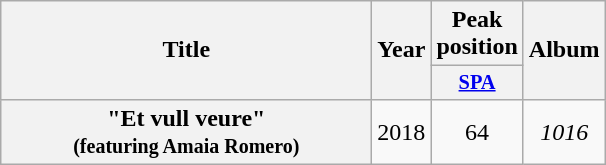<table class="wikitable plainrowheaders" style="text-align:center;">
<tr>
<th scope="col" rowspan="2" style="width:15em;">Title</th>
<th scope="col" rowspan="2" style="width:1em;">Year</th>
<th scope="col" colspan="1">Peak position</th>
<th scope="col" rowspan="2">Album</th>
</tr>
<tr>
<th scope="col" style="width:3em;font-size:85%;"><a href='#'>SPA</a><br></th>
</tr>
<tr>
<th scope="row">"Et vull veure"<br><small>(featuring Amaia Romero)</small></th>
<td>2018</td>
<td>64</td>
<td><em>1016</em></td>
</tr>
</table>
